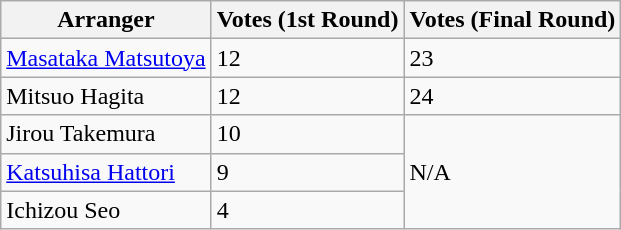<table class="wikitable">
<tr>
<th>Arranger</th>
<th>Votes (1st Round)</th>
<th>Votes (Final Round)</th>
</tr>
<tr>
<td><a href='#'>Masataka Matsutoya</a></td>
<td>12</td>
<td>23</td>
</tr>
<tr>
<td>Mitsuo Hagita</td>
<td>12</td>
<td>24</td>
</tr>
<tr>
<td>Jirou Takemura</td>
<td>10</td>
<td rowspan=3>N/A</td>
</tr>
<tr>
<td><a href='#'>Katsuhisa Hattori</a></td>
<td>9</td>
</tr>
<tr>
<td>Ichizou Seo</td>
<td>4</td>
</tr>
</table>
